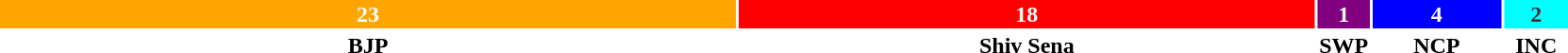<table style="width:88%; text-align:center;">
<tr style="color:white;">
<td style="background:orange; width:47.91666667%;"><strong>23</strong></td>
<td style="background:red; width:37.50%;"><strong>18</strong></td>
<td style="background:purple; width:2.0833333%;"><strong>1</strong></td>
<td style="background:blue; width:8.333333%;"><strong>4</strong></td>
<td style="background:aqua; color:#333; width:4.1666667%;"><strong>2</strong></td>
</tr>
<tr>
<td><span><strong>BJP</strong></span></td>
<td><span><strong>Shiv Sena</strong></span></td>
<td><span><strong>SWP</strong></span></td>
<td><span><strong>NCP</strong></span></td>
<td><span><strong>INC</strong></span></td>
</tr>
</table>
